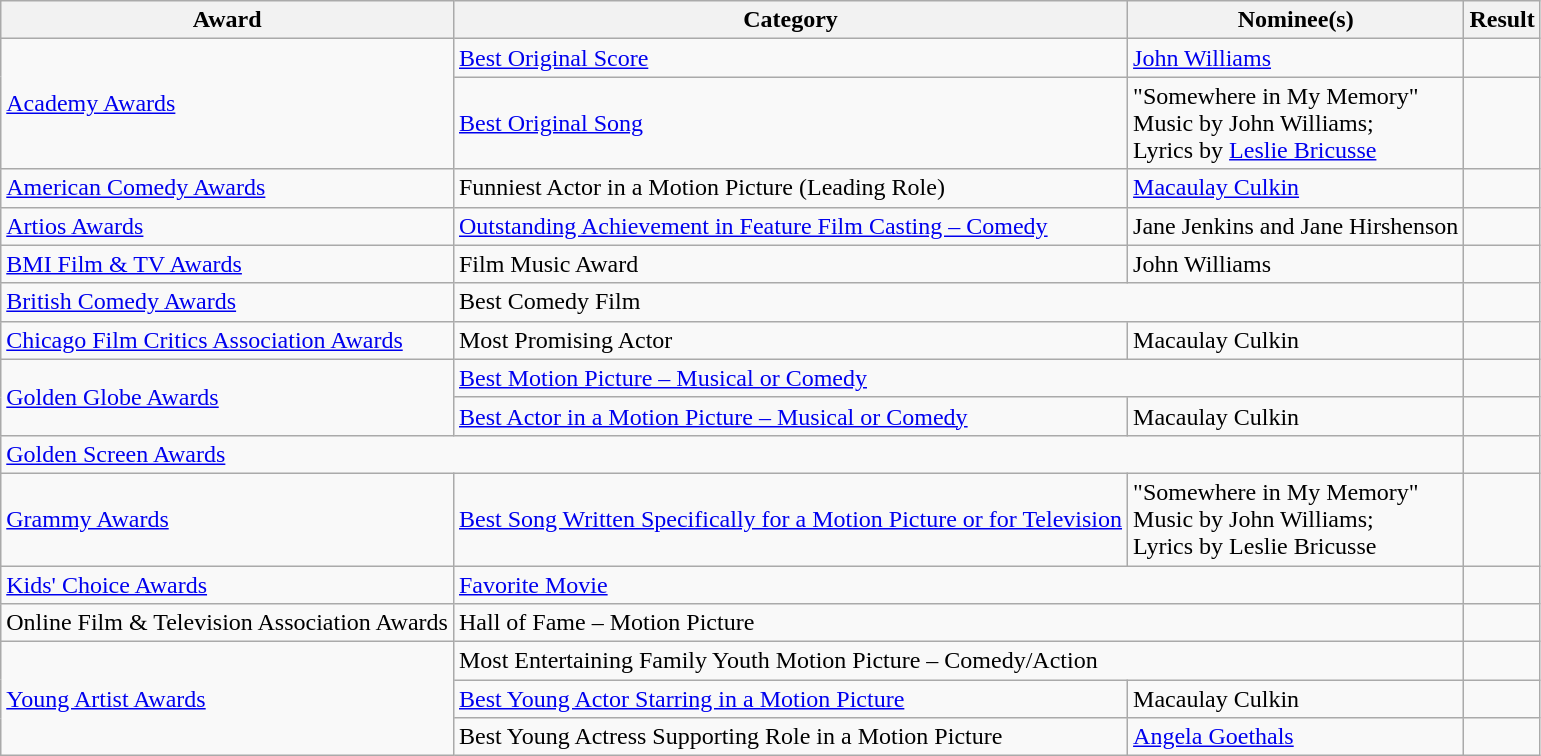<table class="wikitable">
<tr>
<th>Award</th>
<th>Category</th>
<th>Nominee(s)</th>
<th>Result</th>
</tr>
<tr>
<td rowspan="2"><a href='#'>Academy Awards</a></td>
<td><a href='#'>Best Original Score</a></td>
<td><a href='#'>John Williams</a></td>
<td></td>
</tr>
<tr>
<td><a href='#'>Best Original Song</a></td>
<td>"Somewhere in My Memory" <br> Music by John Williams; <br> Lyrics by <a href='#'>Leslie Bricusse</a></td>
<td></td>
</tr>
<tr>
<td><a href='#'>American Comedy Awards</a></td>
<td>Funniest Actor in a Motion Picture (Leading Role)</td>
<td><a href='#'>Macaulay Culkin</a></td>
<td></td>
</tr>
<tr>
<td><a href='#'>Artios Awards</a></td>
<td><a href='#'>Outstanding Achievement in Feature Film Casting – Comedy</a></td>
<td>Jane Jenkins and Jane Hirshenson</td>
<td></td>
</tr>
<tr>
<td><a href='#'>BMI Film & TV Awards</a></td>
<td>Film Music Award</td>
<td>John Williams</td>
<td></td>
</tr>
<tr>
<td><a href='#'>British Comedy Awards</a></td>
<td colspan="2">Best Comedy Film</td>
<td></td>
</tr>
<tr>
<td><a href='#'>Chicago Film Critics Association Awards</a></td>
<td>Most Promising Actor</td>
<td>Macaulay Culkin</td>
<td></td>
</tr>
<tr>
<td rowspan="2"><a href='#'>Golden Globe Awards</a></td>
<td colspan="2"><a href='#'>Best Motion Picture – Musical or Comedy</a></td>
<td></td>
</tr>
<tr>
<td><a href='#'>Best Actor in a Motion Picture – Musical or Comedy</a></td>
<td>Macaulay Culkin</td>
<td></td>
</tr>
<tr>
<td colspan="3"><a href='#'>Golden Screen Awards</a></td>
<td></td>
</tr>
<tr>
<td><a href='#'>Grammy Awards</a></td>
<td><a href='#'>Best Song Written Specifically for a Motion Picture or for Television</a></td>
<td>"Somewhere in My Memory" <br> Music by John Williams; <br> Lyrics by Leslie Bricusse</td>
<td></td>
</tr>
<tr>
<td><a href='#'>Kids' Choice Awards</a></td>
<td colspan="2"><a href='#'>Favorite Movie</a></td>
<td></td>
</tr>
<tr>
<td>Online Film & Television Association Awards</td>
<td colspan="2">Hall of Fame – Motion Picture</td>
<td></td>
</tr>
<tr>
<td rowspan="3"><a href='#'>Young Artist Awards</a></td>
<td colspan="2">Most Entertaining Family Youth Motion Picture – Comedy/Action</td>
<td></td>
</tr>
<tr>
<td><a href='#'>Best Young Actor Starring in a Motion Picture</a></td>
<td>Macaulay Culkin</td>
<td></td>
</tr>
<tr>
<td>Best Young Actress Supporting Role in a Motion Picture</td>
<td><a href='#'>Angela Goethals</a></td>
<td></td>
</tr>
</table>
